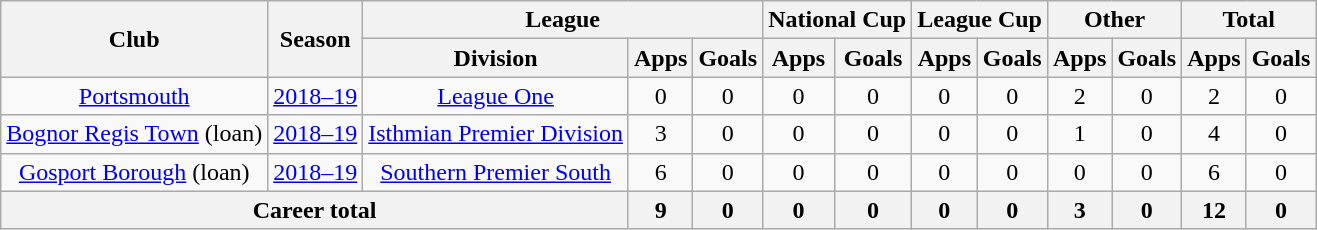<table class=wikitable style=text-align:center>
<tr>
<th rowspan=2>Club</th>
<th rowspan=2>Season</th>
<th colspan=3>League</th>
<th colspan=2>National Cup</th>
<th colspan=2>League Cup</th>
<th colspan=2>Other</th>
<th colspan=2>Total</th>
</tr>
<tr>
<th>Division</th>
<th>Apps</th>
<th>Goals</th>
<th>Apps</th>
<th>Goals</th>
<th>Apps</th>
<th>Goals</th>
<th>Apps</th>
<th>Goals</th>
<th>Apps</th>
<th>Goals</th>
</tr>
<tr>
<td valign=center><a href='#'>Portsmouth</a></td>
<td><a href='#'>2018–19</a></td>
<td><a href='#'>League One</a></td>
<td>0</td>
<td>0</td>
<td>0</td>
<td>0</td>
<td>0</td>
<td>0</td>
<td>2</td>
<td>0</td>
<td>2</td>
<td>0</td>
</tr>
<tr>
<td valign=center><a href='#'>Bognor Regis Town</a> (loan)</td>
<td><a href='#'>2018–19</a></td>
<td><a href='#'>Isthmian Premier Division</a></td>
<td>3</td>
<td>0</td>
<td>0</td>
<td>0</td>
<td>0</td>
<td>0</td>
<td>1</td>
<td>0</td>
<td>4</td>
<td>0</td>
</tr>
<tr>
<td valign=center><a href='#'>Gosport Borough</a> (loan)</td>
<td><a href='#'>2018–19</a></td>
<td><a href='#'>Southern Premier South</a></td>
<td>6</td>
<td>0</td>
<td>0</td>
<td>0</td>
<td>0</td>
<td>0</td>
<td>0</td>
<td>0</td>
<td>6</td>
<td>0</td>
</tr>
<tr>
<th colspan=3>Career total</th>
<th>9</th>
<th>0</th>
<th>0</th>
<th>0</th>
<th>0</th>
<th>0</th>
<th>3</th>
<th>0</th>
<th>12</th>
<th>0</th>
</tr>
</table>
